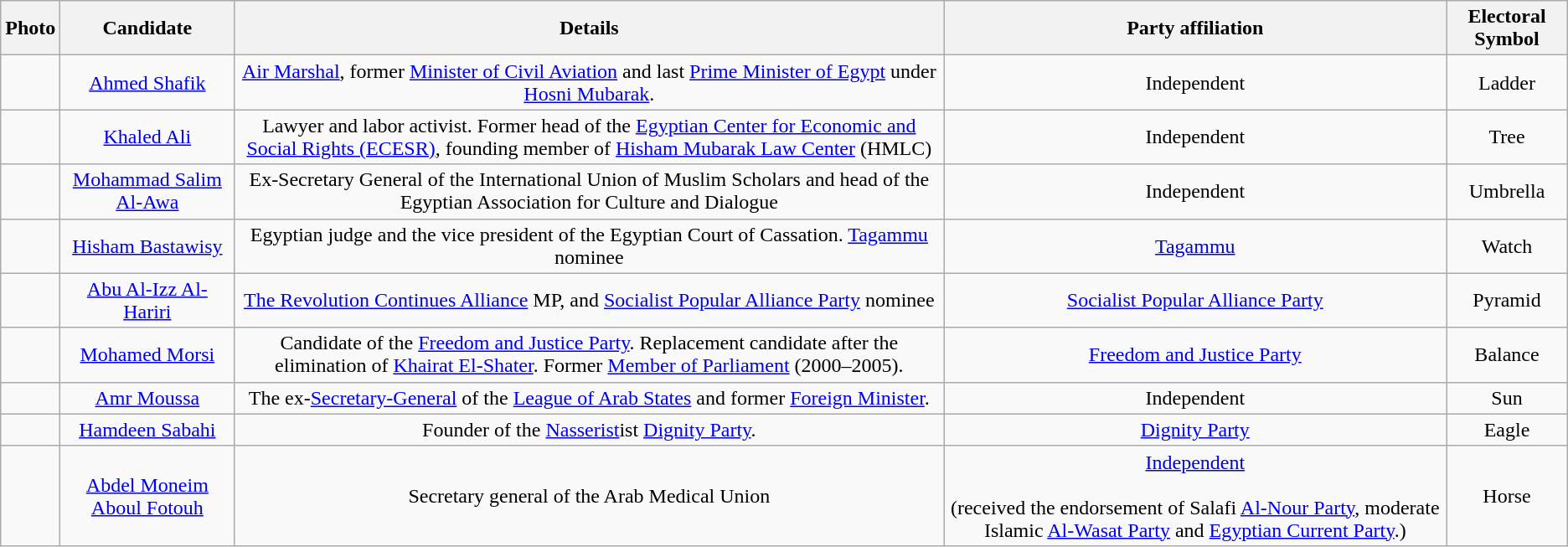<table class="wikitable" style="text-align:center">
<tr>
<th>Photo</th>
<th>Candidate</th>
<th>Details</th>
<th>Party affiliation</th>
<th>Electoral Symbol</th>
</tr>
<tr>
<td></td>
<td><div><a href='#'>Ahmed Shafik</a> </div></td>
<td><div><a href='#'>Air Marshal</a>, former <a href='#'>Minister of Civil Aviation</a> and last <a href='#'>Prime Minister of Egypt</a> under <a href='#'>Hosni Mubarak</a>.</div></td>
<td><div>Independent</div></td>
<td>Ladder</td>
</tr>
<tr>
<td></td>
<td><div><a href='#'>Khaled Ali</a></div></td>
<td><div>Lawyer and labor activist. Former head of the <a href='#'>Egyptian Center for Economic and Social Rights (ECESR)</a>, founding member of <a href='#'>Hisham Mubarak Law Center</a> (HMLC)</div></td>
<td><div>Independent</div></td>
<td>Tree</td>
</tr>
<tr>
<td><div></div></td>
<td><div><a href='#'>Mohammad Salim Al-Awa</a></div></td>
<td><div>Ex-Secretary General of the International Union of Muslim Scholars and head of the Egyptian Association for Culture and Dialogue</div></td>
<td><div>Independent</div></td>
<td>Umbrella</td>
</tr>
<tr>
<td></td>
<td><div><a href='#'>Hisham Bastawisy</a></div></td>
<td><div>Egyptian judge and the vice president of the Egyptian Court of Cassation. <a href='#'>Tagammu</a> nominee</div></td>
<td><div><a href='#'>Tagammu</a></div></td>
<td>Watch</td>
</tr>
<tr>
<td></td>
<td><div><a href='#'>Abu Al-Izz Al-Hariri</a></div></td>
<td><div><a href='#'>The Revolution Continues Alliance</a> MP, and <a href='#'>Socialist Popular Alliance Party</a> nominee</div></td>
<td><div><a href='#'>Socialist Popular Alliance Party</a></div></td>
<td>Pyramid</td>
</tr>
<tr>
<td></td>
<td><div><a href='#'>Mohamed Morsi</a></div></td>
<td><div>Candidate of the <a href='#'>Freedom and Justice Party</a>. Replacement candidate after the elimination of <a href='#'>Khairat El-Shater</a>. Former <a href='#'>Member of Parliament</a> (2000–2005).</div></td>
<td><div><a href='#'>Freedom and Justice Party</a></div></td>
<td>Balance</td>
</tr>
<tr>
<td><div></div></td>
<td><div><a href='#'>Amr Moussa</a></div></td>
<td><div>The ex-<a href='#'>Secretary-General</a> of the <a href='#'>League of Arab States</a> and former <a href='#'>Foreign Minister</a>.</div></td>
<td><div>Independent</div></td>
<td>Sun</td>
</tr>
<tr>
<td></td>
<td><div><a href='#'>Hamdeen Sabahi</a></div></td>
<td><div>Founder of the <a href='#'>Nasserist</a>ist <a href='#'>Dignity Party</a>.</div></td>
<td><div><a href='#'>Dignity Party</a> </div></td>
<td>Eagle</td>
</tr>
<tr>
<td><div></div></td>
<td><div><a href='#'>Abdel Moneim Aboul Fotouh</a></div></td>
<td><div>Secretary general of the Arab Medical Union </div></td>
<td><div><a href='#'>Independent</a><br><br>(received the endorsement of Salafi <a href='#'>Al-Nour Party</a>, moderate Islamic <a href='#'>Al-Wasat Party</a> and <a href='#'>Egyptian Current Party</a>.)</div></td>
<td>Horse</td>
</tr>
</table>
